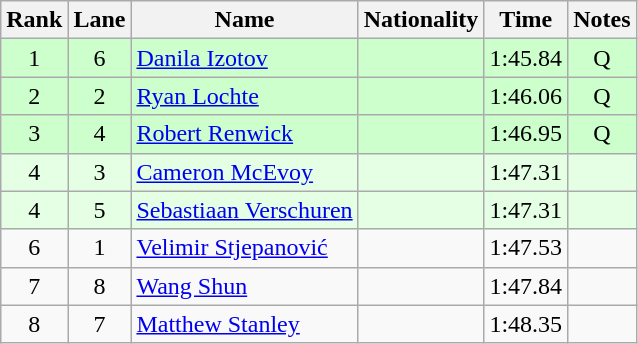<table class="wikitable sortable" style="text-align:center">
<tr>
<th>Rank</th>
<th>Lane</th>
<th>Name</th>
<th>Nationality</th>
<th>Time</th>
<th>Notes</th>
</tr>
<tr bgcolor=ccffcc>
<td>1</td>
<td>6</td>
<td align=left><a href='#'>Danila Izotov</a></td>
<td align=left></td>
<td>1:45.84</td>
<td>Q</td>
</tr>
<tr bgcolor=ccffcc>
<td>2</td>
<td>2</td>
<td align=left><a href='#'>Ryan Lochte</a></td>
<td align=left></td>
<td>1:46.06</td>
<td>Q</td>
</tr>
<tr bgcolor=ccffcc>
<td>3</td>
<td>4</td>
<td align=left><a href='#'>Robert Renwick</a></td>
<td align=left></td>
<td>1:46.95</td>
<td>Q</td>
</tr>
<tr bgcolor=#e5ffe5>
<td>4</td>
<td>3</td>
<td align=left><a href='#'>Cameron McEvoy</a></td>
<td align=left></td>
<td>1:47.31</td>
<td></td>
</tr>
<tr bgcolor=#e5ffe5>
<td>4</td>
<td>5</td>
<td align=left><a href='#'>Sebastiaan Verschuren</a></td>
<td align=left></td>
<td>1:47.31</td>
<td></td>
</tr>
<tr>
<td>6</td>
<td>1</td>
<td align=left><a href='#'>Velimir Stjepanović</a></td>
<td align=left></td>
<td>1:47.53</td>
<td></td>
</tr>
<tr>
<td>7</td>
<td>8</td>
<td align=left><a href='#'>Wang Shun</a></td>
<td align=left></td>
<td>1:47.84</td>
<td></td>
</tr>
<tr>
<td>8</td>
<td>7</td>
<td align=left><a href='#'>Matthew Stanley</a></td>
<td align=left></td>
<td>1:48.35</td>
<td></td>
</tr>
</table>
